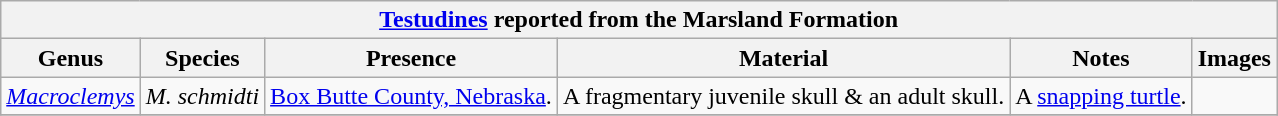<table class="wikitable" align="center">
<tr>
<th colspan="6" align="center"><strong><a href='#'>Testudines</a> reported from the Marsland Formation</strong></th>
</tr>
<tr>
<th>Genus</th>
<th>Species</th>
<th>Presence</th>
<th><strong>Material</strong></th>
<th>Notes</th>
<th>Images</th>
</tr>
<tr>
<td><em><a href='#'>Macroclemys</a></em></td>
<td><em>M. schmidti</em></td>
<td><a href='#'>Box Butte County, Nebraska</a>.</td>
<td>A fragmentary juvenile skull & an adult skull.</td>
<td>A <a href='#'>snapping turtle</a>.</td>
<td></td>
</tr>
<tr>
</tr>
</table>
